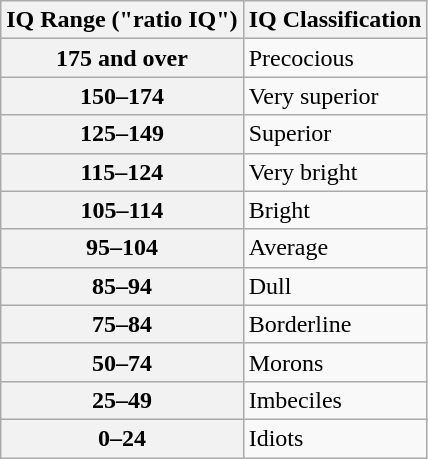<table class="wikitable">
<tr>
<th>IQ Range ("ratio IQ")</th>
<th>IQ Classification</th>
</tr>
<tr>
<th>175 and over</th>
<td>Precocious</td>
</tr>
<tr>
<th>150–174</th>
<td>Very superior</td>
</tr>
<tr>
<th>125–149</th>
<td>Superior</td>
</tr>
<tr>
<th>115–124</th>
<td>Very bright</td>
</tr>
<tr>
<th>105–114</th>
<td>Bright</td>
</tr>
<tr>
<th>95–104</th>
<td>Average</td>
</tr>
<tr>
<th>85–94</th>
<td>Dull</td>
</tr>
<tr>
<th>75–84</th>
<td>Borderline</td>
</tr>
<tr>
<th>50–74</th>
<td>Morons</td>
</tr>
<tr>
<th>25–49</th>
<td>Imbeciles</td>
</tr>
<tr>
<th>0–24</th>
<td>Idiots</td>
</tr>
</table>
